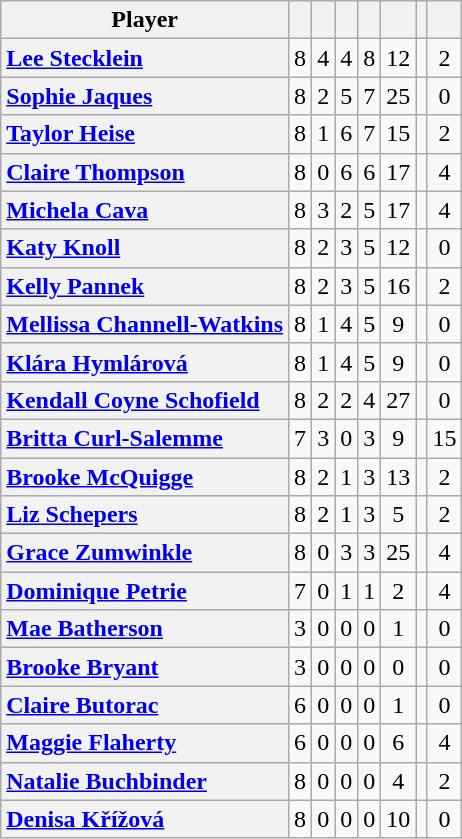<table class="wikitable sortable" style="text-align:center;">
<tr>
<th scope="col">Player</th>
<th scope="col"></th>
<th scope="col"></th>
<th scope="col"></th>
<th scope="col"></th>
<th scope="col"></th>
<th scope="col" data-sort-type="number"></th>
<th scope="col"></th>
</tr>
<tr>
<th scope="row" style="text-align:left;"><a href='#'>Lee Stecklein</a></th>
<td>8</td>
<td>4</td>
<td>4</td>
<td>8</td>
<td>12</td>
<td></td>
<td>2</td>
</tr>
<tr>
<th scope="row" style="text-align:left;"><a href='#'>Sophie Jaques</a></th>
<td>8</td>
<td>2</td>
<td>5</td>
<td>7</td>
<td>25</td>
<td></td>
<td>0</td>
</tr>
<tr>
<th scope="row" style="text-align:left;"><a href='#'>Taylor Heise</a></th>
<td>8</td>
<td>1</td>
<td>6</td>
<td>7</td>
<td>15</td>
<td></td>
<td>2</td>
</tr>
<tr>
<th scope="row" style="text-align:left;"><a href='#'>Claire Thompson</a></th>
<td>8</td>
<td>0</td>
<td>6</td>
<td>6</td>
<td>17</td>
<td></td>
<td>4</td>
</tr>
<tr>
<th scope="row" style="text-align:left;"><a href='#'>Michela Cava</a></th>
<td>8</td>
<td>3</td>
<td>2</td>
<td>5</td>
<td>17</td>
<td></td>
<td>4</td>
</tr>
<tr>
<th scope="row" style="text-align:left;"><a href='#'>Katy Knoll</a></th>
<td>8</td>
<td>2</td>
<td>3</td>
<td>5</td>
<td>12</td>
<td></td>
<td>0</td>
</tr>
<tr>
<th scope="row" style="text-align:left;"><a href='#'>Kelly Pannek</a></th>
<td>8</td>
<td>2</td>
<td>3</td>
<td>5</td>
<td>16</td>
<td></td>
<td>2</td>
</tr>
<tr>
<th scope="row" style="text-align:left;"><a href='#'>Mellissa Channell-Watkins</a></th>
<td>8</td>
<td>1</td>
<td>4</td>
<td>5</td>
<td>9</td>
<td></td>
<td>0</td>
</tr>
<tr>
<th scope="row" style="text-align:left;"><a href='#'>Klára Hymlárová</a></th>
<td>8</td>
<td>1</td>
<td>4</td>
<td>5</td>
<td>9</td>
<td></td>
<td>0</td>
</tr>
<tr>
<th scope="row" style="text-align:left;"><a href='#'>Kendall Coyne Schofield</a></th>
<td>8</td>
<td>2</td>
<td>2</td>
<td>4</td>
<td>27</td>
<td></td>
<td>0</td>
</tr>
<tr>
<th scope="row" style="text-align:left;"><a href='#'>Britta Curl-Salemme</a></th>
<td>7</td>
<td>3</td>
<td>0</td>
<td>3</td>
<td>9</td>
<td></td>
<td>15</td>
</tr>
<tr>
<th scope="row" style="text-align:left;"><a href='#'>Brooke McQuigge</a></th>
<td>8</td>
<td>2</td>
<td>1</td>
<td>3</td>
<td>13</td>
<td></td>
<td>2</td>
</tr>
<tr>
<th scope="row" style="text-align:left;"><a href='#'>Liz Schepers</a></th>
<td>8</td>
<td>2</td>
<td>1</td>
<td>3</td>
<td>5</td>
<td></td>
<td>2</td>
</tr>
<tr>
<th scope="row" style="text-align:left;"><a href='#'>Grace Zumwinkle</a></th>
<td>8</td>
<td>0</td>
<td>3</td>
<td>3</td>
<td>25</td>
<td></td>
<td>4</td>
</tr>
<tr>
<th scope="row" style="text-align:left;"><a href='#'>Dominique Petrie</a></th>
<td>7</td>
<td>0</td>
<td>1</td>
<td>1</td>
<td>2</td>
<td></td>
<td>4</td>
</tr>
<tr>
<th scope="row" style="text-align:left;"><a href='#'>Mae Batherson</a></th>
<td>3</td>
<td>0</td>
<td>0</td>
<td>0</td>
<td>1</td>
<td></td>
<td>0</td>
</tr>
<tr>
<th scope="row" style="text-align:left;"><a href='#'>Brooke Bryant</a></th>
<td>3</td>
<td>0</td>
<td>0</td>
<td>0</td>
<td>0</td>
<td></td>
<td>0</td>
</tr>
<tr>
<th scope="row" style="text-align:left;"><a href='#'>Claire Butorac</a></th>
<td>6</td>
<td>0</td>
<td>0</td>
<td>0</td>
<td>1</td>
<td></td>
<td>0</td>
</tr>
<tr>
<th scope="row" style="text-align:left;"><a href='#'>Maggie Flaherty</a></th>
<td>6</td>
<td>0</td>
<td>0</td>
<td>0</td>
<td>6</td>
<td></td>
<td>4</td>
</tr>
<tr>
<th scope="row" style="text-align:left;"><a href='#'>Natalie Buchbinder</a></th>
<td>8</td>
<td>0</td>
<td>0</td>
<td>0</td>
<td>4</td>
<td></td>
<td>2</td>
</tr>
<tr>
<th scope="row" style="text-align:left;"><a href='#'>Denisa Křížová</a></th>
<td>8</td>
<td>0</td>
<td>0</td>
<td>0</td>
<td>10</td>
<td></td>
<td>0</td>
</tr>
</table>
